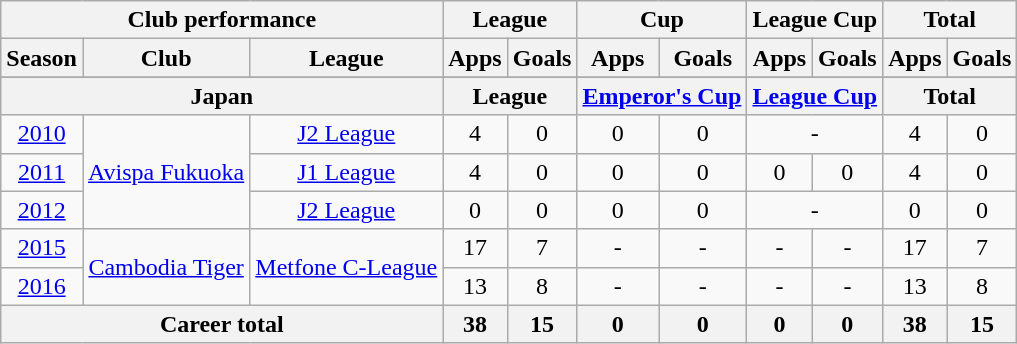<table class="wikitable" style="text-align:center">
<tr>
<th colspan=3>Club performance</th>
<th colspan=2>League</th>
<th colspan=2>Cup</th>
<th colspan=2>League Cup</th>
<th colspan=2>Total</th>
</tr>
<tr>
<th>Season</th>
<th>Club</th>
<th>League</th>
<th>Apps</th>
<th>Goals</th>
<th>Apps</th>
<th>Goals</th>
<th>Apps</th>
<th>Goals</th>
<th>Apps</th>
<th>Goals</th>
</tr>
<tr>
</tr>
<tr>
<th colspan=3>Japan</th>
<th colspan=2>League</th>
<th colspan=2><a href='#'>Emperor's Cup</a></th>
<th colspan=2><a href='#'>League Cup</a></th>
<th colspan=2>Total</th>
</tr>
<tr>
<td><a href='#'>2010</a></td>
<td rowspan="3"><a href='#'>Avispa Fukuoka</a></td>
<td><a href='#'>J2 League</a></td>
<td>4</td>
<td>0</td>
<td>0</td>
<td>0</td>
<td colspan="2">-</td>
<td>4</td>
<td>0</td>
</tr>
<tr>
<td><a href='#'>2011</a></td>
<td><a href='#'>J1 League</a></td>
<td>4</td>
<td>0</td>
<td>0</td>
<td>0</td>
<td>0</td>
<td>0</td>
<td>4</td>
<td>0</td>
</tr>
<tr>
<td><a href='#'>2012</a></td>
<td><a href='#'>J2 League</a></td>
<td>0</td>
<td>0</td>
<td>0</td>
<td>0</td>
<td colspan="2">-</td>
<td>0</td>
<td>0</td>
</tr>
<tr>
<td><a href='#'>2015</a></td>
<td rowspan="2"><a href='#'>Cambodia Tiger</a></td>
<td rowspan="2"><a href='#'>Metfone C-League</a></td>
<td>17</td>
<td>7</td>
<td>-</td>
<td>-</td>
<td>-</td>
<td>-</td>
<td>17</td>
<td>7</td>
</tr>
<tr>
<td><a href='#'>2016</a></td>
<td>13</td>
<td>8</td>
<td>-</td>
<td>-</td>
<td>-</td>
<td>-</td>
<td>13</td>
<td>8</td>
</tr>
<tr>
<th colspan=3>Career total</th>
<th>38</th>
<th>15</th>
<th>0</th>
<th>0</th>
<th>0</th>
<th>0</th>
<th>38</th>
<th>15</th>
</tr>
</table>
